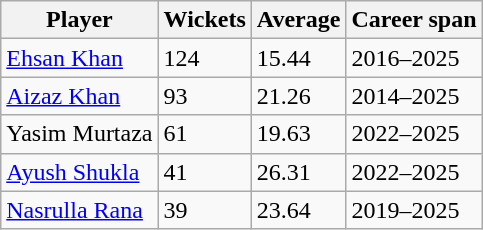<table class="wikitable">
<tr>
<th>Player</th>
<th>Wickets</th>
<th>Average</th>
<th>Career span</th>
</tr>
<tr>
<td><a href='#'>Ehsan Khan</a></td>
<td>124</td>
<td>15.44</td>
<td>2016–2025</td>
</tr>
<tr>
<td><a href='#'>Aizaz Khan</a></td>
<td>93</td>
<td>21.26</td>
<td>2014–2025</td>
</tr>
<tr>
<td>Yasim Murtaza</td>
<td>61</td>
<td>19.63</td>
<td>2022–2025</td>
</tr>
<tr>
<td><a href='#'>Ayush Shukla</a></td>
<td>41</td>
<td>26.31</td>
<td>2022–2025</td>
</tr>
<tr>
<td><a href='#'>Nasrulla Rana</a></td>
<td>39</td>
<td>23.64</td>
<td>2019–2025</td>
</tr>
</table>
